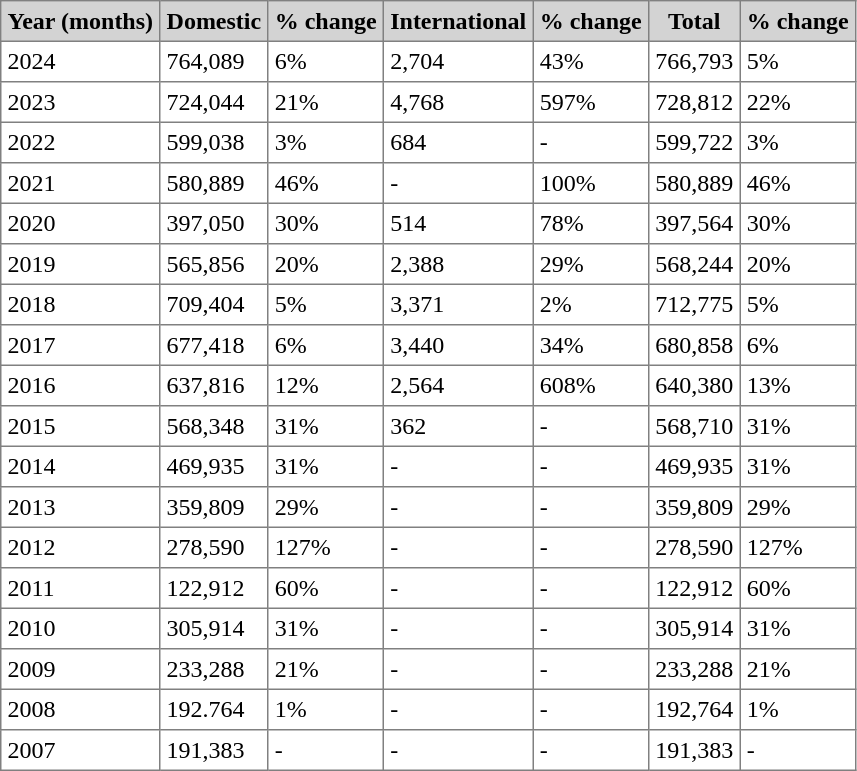<table class="toccolours" border="1" cellpadding="4" style="border-collapse:collapse">
<tr bgcolor=lightgrey>
<th>Year (months)</th>
<th>Domestic</th>
<th>% change</th>
<th>International</th>
<th>% change</th>
<th>Total</th>
<th>% change</th>
</tr>
<tr>
<td>2024</td>
<td>764,089</td>
<td> 6%</td>
<td>2,704</td>
<td> 43%</td>
<td>766,793</td>
<td> 5%</td>
</tr>
<tr>
<td>2023</td>
<td>724,044</td>
<td> 21%</td>
<td>4,768</td>
<td> 597%</td>
<td>728,812</td>
<td> 22%</td>
</tr>
<tr>
<td>2022</td>
<td>599,038</td>
<td> 3%</td>
<td>684</td>
<td>-</td>
<td>599,722</td>
<td> 3%</td>
</tr>
<tr>
<td>2021</td>
<td>580,889</td>
<td> 46%</td>
<td>-</td>
<td> 100%</td>
<td>580,889</td>
<td> 46%</td>
</tr>
<tr>
<td>2020</td>
<td>397,050</td>
<td> 30%</td>
<td>514</td>
<td> 78%</td>
<td>397,564</td>
<td> 30%</td>
</tr>
<tr>
<td>2019</td>
<td>565,856</td>
<td> 20%</td>
<td>2,388</td>
<td> 29%</td>
<td>568,244</td>
<td> 20%</td>
</tr>
<tr>
<td>2018</td>
<td>709,404</td>
<td> 5%</td>
<td>3,371</td>
<td> 2%</td>
<td>712,775</td>
<td> 5%</td>
</tr>
<tr>
<td>2017</td>
<td>677,418</td>
<td> 6%</td>
<td>3,440</td>
<td> 34%</td>
<td>680,858</td>
<td> 6%</td>
</tr>
<tr>
<td>2016</td>
<td>637,816</td>
<td> 12%</td>
<td>2,564</td>
<td> 608%</td>
<td>640,380</td>
<td> 13%</td>
</tr>
<tr>
<td>2015</td>
<td>568,348</td>
<td> 31%</td>
<td>362</td>
<td>-</td>
<td>568,710</td>
<td> 31%</td>
</tr>
<tr>
<td>2014</td>
<td>469,935</td>
<td> 31%</td>
<td>-</td>
<td>-</td>
<td>469,935</td>
<td> 31%</td>
</tr>
<tr>
<td>2013</td>
<td>359,809</td>
<td> 29%</td>
<td>-</td>
<td>-</td>
<td>359,809</td>
<td> 29%</td>
</tr>
<tr>
<td>2012</td>
<td>278,590</td>
<td> 127%</td>
<td>-</td>
<td>-</td>
<td>278,590</td>
<td> 127%</td>
</tr>
<tr>
<td>2011</td>
<td>122,912</td>
<td> 60%</td>
<td>-</td>
<td>-</td>
<td>122,912</td>
<td> 60%</td>
</tr>
<tr>
<td>2010</td>
<td>305,914</td>
<td> 31%</td>
<td>-</td>
<td>-</td>
<td>305,914</td>
<td> 31%</td>
</tr>
<tr>
<td>2009</td>
<td>233,288</td>
<td> 21%</td>
<td>-</td>
<td>-</td>
<td>233,288</td>
<td> 21%</td>
</tr>
<tr>
<td>2008</td>
<td>192.764</td>
<td> 1%</td>
<td>-</td>
<td>-</td>
<td>192,764</td>
<td> 1%</td>
</tr>
<tr>
<td>2007</td>
<td>191,383</td>
<td>-</td>
<td>-</td>
<td>-</td>
<td>191,383</td>
<td>-</td>
</tr>
</table>
